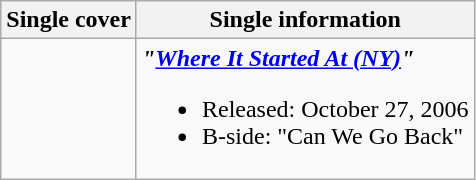<table class="wikitable">
<tr>
<th>Single cover</th>
<th>Single information</th>
</tr>
<tr>
<td align="left"></td>
<td align="left"><strong><em>"<a href='#'>Where It Started At (NY)</a>"</em></strong><br><ul><li>Released: October 27, 2006</li><li>B-side: "Can We Go Back"</li></ul></td>
</tr>
</table>
